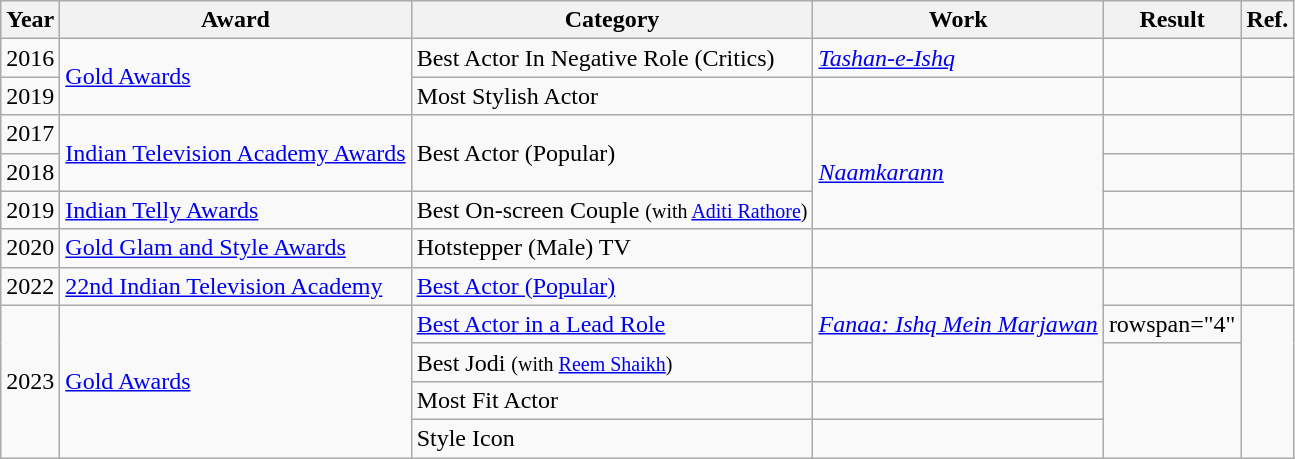<table class="wikitable sortable">
<tr>
<th>Year</th>
<th>Award</th>
<th>Category</th>
<th>Work</th>
<th>Result</th>
<th>Ref.</th>
</tr>
<tr>
<td>2016</td>
<td rowspan="2"><a href='#'>Gold Awards</a></td>
<td>Best Actor In Negative Role (Critics)</td>
<td><em><a href='#'>Tashan-e-Ishq</a></em></td>
<td></td>
<td></td>
</tr>
<tr>
<td>2019</td>
<td>Most Stylish Actor</td>
<td></td>
<td></td>
<td></td>
</tr>
<tr>
<td>2017</td>
<td rowspan=2><a href='#'>Indian Television Academy Awards</a></td>
<td rowspan=2>Best Actor (Popular)</td>
<td rowspan=3><em><a href='#'>Naamkarann</a></em></td>
<td></td>
<td></td>
</tr>
<tr>
<td>2018</td>
<td></td>
<td></td>
</tr>
<tr>
<td>2019</td>
<td><a href='#'>Indian Telly Awards</a></td>
<td>Best On-screen Couple <small>(with <a href='#'>Aditi Rathore</a>)</small></td>
<td></td>
<td></td>
</tr>
<tr>
<td>2020</td>
<td><a href='#'>Gold Glam and Style Awards</a></td>
<td>Hotstepper (Male) TV</td>
<td></td>
<td></td>
<td></td>
</tr>
<tr>
<td>2022</td>
<td><a href='#'>22nd Indian Television Academy</a></td>
<td><a href='#'>Best Actor (Popular)</a></td>
<td rowspan=3><em><a href='#'>Fanaa: Ishq Mein Marjawan</a></em></td>
<td></td>
<td></td>
</tr>
<tr>
<td rowspan="4">2023</td>
<td rowspan="4"><a href='#'>Gold Awards</a></td>
<td><a href='#'>Best Actor in a Lead Role</a></td>
<td>rowspan="4" </td>
<td rowspan="4"></td>
</tr>
<tr>
<td>Best Jodi <small>(with <a href='#'>Reem Shaikh</a>)</small></td>
</tr>
<tr>
<td>Most Fit Actor</td>
<td></td>
</tr>
<tr>
<td>Style Icon</td>
<td></td>
</tr>
</table>
